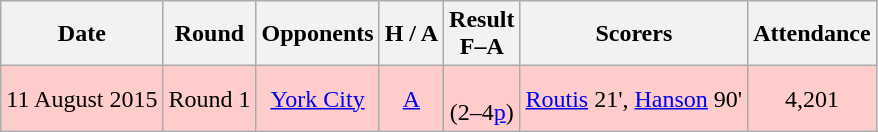<table class="wikitable" style="text-align:center">
<tr>
<th>Date</th>
<th>Round</th>
<th>Opponents</th>
<th>H / A</th>
<th>Result<br>F–A</th>
<th>Scorers</th>
<th>Attendance</th>
</tr>
<tr style="background:#fcc;">
<td>11 August 2015</td>
<td>Round 1</td>
<td><a href='#'>York City</a></td>
<td><a href='#'>A</a></td>
<td> <br>(2–4<a href='#'>p</a>)</td>
<td><a href='#'>Routis</a> 21', <a href='#'>Hanson</a> 90'</td>
<td>4,201</td>
</tr>
</table>
